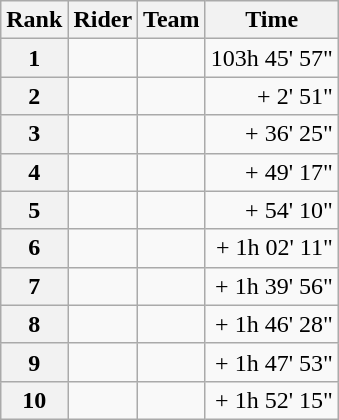<table class="wikitable">
<tr>
<th scope="col">Rank</th>
<th scope="col">Rider</th>
<th scope="col">Team</th>
<th scope="col">Time</th>
</tr>
<tr>
<th scope="row">1</th>
<td></td>
<td></td>
<td style="text-align:right;">103h 45' 57"</td>
</tr>
<tr>
<th scope="row">2</th>
<td> </td>
<td></td>
<td style="text-align:right;">+ 2' 51"</td>
</tr>
<tr>
<th scope="row">3</th>
<td></td>
<td></td>
<td style="text-align:right;">+ 36' 25"</td>
</tr>
<tr>
<th scope="row">4</th>
<td></td>
<td></td>
<td style="text-align:right;">+ 49' 17"</td>
</tr>
<tr>
<th scope="row">5</th>
<td></td>
<td></td>
<td style="text-align:right;">+ 54' 10"</td>
</tr>
<tr>
<th scope="row">6</th>
<td></td>
<td></td>
<td style="text-align:right;">+ 1h 02' 11"</td>
</tr>
<tr>
<th scope="row">7</th>
<td></td>
<td></td>
<td style="text-align:right;">+ 1h 39' 56"</td>
</tr>
<tr>
<th scope="row">8</th>
<td></td>
<td></td>
<td style="text-align:right;">+ 1h 46' 28"</td>
</tr>
<tr>
<th scope="row">9</th>
<td></td>
<td></td>
<td style="text-align:right;">+ 1h 47' 53"</td>
</tr>
<tr>
<th scope="row">10</th>
<td></td>
<td></td>
<td style="text-align:right;">+ 1h 52' 15"</td>
</tr>
</table>
